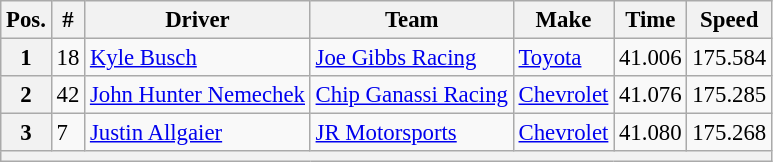<table class="wikitable" style="font-size:95%">
<tr>
<th>Pos.</th>
<th>#</th>
<th>Driver</th>
<th>Team</th>
<th>Make</th>
<th>Time</th>
<th>Speed</th>
</tr>
<tr>
<th>1</th>
<td>18</td>
<td><a href='#'>Kyle Busch</a></td>
<td><a href='#'>Joe Gibbs Racing</a></td>
<td><a href='#'>Toyota</a></td>
<td>41.006</td>
<td>175.584</td>
</tr>
<tr>
<th>2</th>
<td>42</td>
<td><a href='#'>John Hunter Nemechek</a></td>
<td><a href='#'>Chip Ganassi Racing</a></td>
<td><a href='#'>Chevrolet</a></td>
<td>41.076</td>
<td>175.285</td>
</tr>
<tr>
<th>3</th>
<td>7</td>
<td><a href='#'>Justin Allgaier</a></td>
<td><a href='#'>JR Motorsports</a></td>
<td><a href='#'>Chevrolet</a></td>
<td>41.080</td>
<td>175.268</td>
</tr>
<tr>
<th colspan="7"></th>
</tr>
</table>
